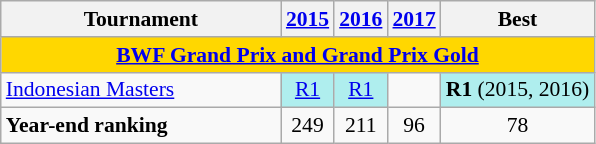<table style='font-size: 90%; text-align:center;' class='wikitable'>
<tr>
<th width=180>Tournament</th>
<th><a href='#'>2015</a></th>
<th><a href='#'>2016</a></th>
<th><a href='#'>2017</a></th>
<th>Best</th>
</tr>
<tr bgcolor=FFD700>
<td colspan="5" align=center><strong><a href='#'>BWF Grand Prix and Grand Prix Gold</a></strong></td>
</tr>
<tr>
<td align=left><a href='#'>Indonesian Masters</a></td>
<td bgcolor=AFEEEE><a href='#'>R1</a></td>
<td bgcolor=AFEEEE><a href='#'>R1</a></td>
<td></td>
<td bgcolor=AFEEEE><strong>R1</strong> (2015, 2016)</td>
</tr>
<tr>
<td align=left><strong>Year-end ranking</strong></td>
<td>249</td>
<td>211</td>
<td>96</td>
<td>78</td>
</tr>
</table>
